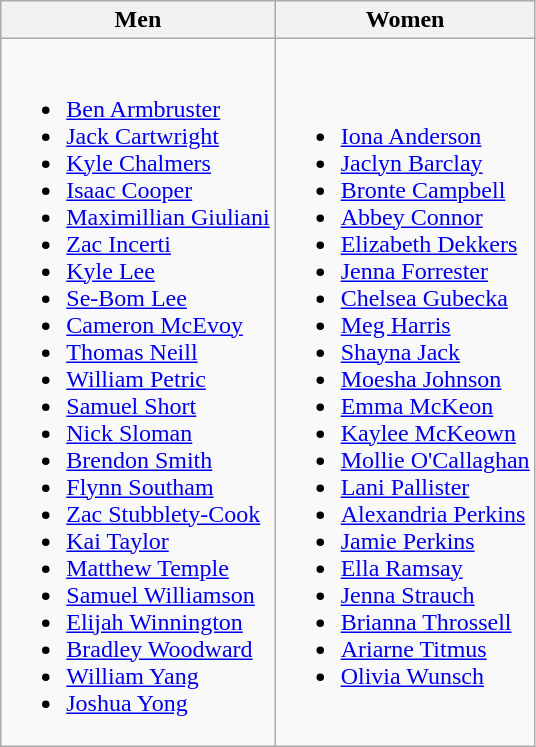<table class="wikitable">
<tr>
<th>Men</th>
<th>Women</th>
</tr>
<tr>
<td><br><ul><li><a href='#'>Ben Armbruster</a></li><li><a href='#'>Jack Cartwright</a></li><li><a href='#'>Kyle Chalmers</a></li><li><a href='#'>Isaac Cooper</a></li><li><a href='#'>Maximillian Giuliani</a></li><li><a href='#'>Zac Incerti</a></li><li><a href='#'>Kyle Lee</a></li><li><a href='#'>Se-Bom Lee</a></li><li><a href='#'>Cameron McEvoy</a></li><li><a href='#'>Thomas Neill</a></li><li><a href='#'>William Petric</a></li><li><a href='#'>Samuel Short</a></li><li><a href='#'>Nick Sloman</a></li><li><a href='#'>Brendon Smith</a></li><li><a href='#'>Flynn Southam</a></li><li><a href='#'>Zac Stubblety-Cook</a></li><li><a href='#'>Kai Taylor</a></li><li><a href='#'>Matthew Temple</a></li><li><a href='#'>Samuel Williamson</a></li><li><a href='#'>Elijah Winnington</a></li><li><a href='#'>Bradley Woodward</a></li><li><a href='#'>William Yang</a></li><li><a href='#'>Joshua Yong</a></li></ul></td>
<td><br><ul><li><a href='#'>Iona Anderson</a></li><li><a href='#'>Jaclyn Barclay</a></li><li><a href='#'>Bronte Campbell</a></li><li><a href='#'>Abbey Connor</a></li><li><a href='#'>Elizabeth Dekkers</a></li><li><a href='#'>Jenna Forrester</a></li><li><a href='#'>Chelsea Gubecka</a></li><li><a href='#'>Meg Harris</a></li><li><a href='#'>Shayna Jack</a></li><li><a href='#'>Moesha Johnson</a></li><li><a href='#'>Emma McKeon</a></li><li><a href='#'>Kaylee McKeown</a></li><li><a href='#'>Mollie O'Callaghan</a></li><li><a href='#'>Lani Pallister</a></li><li><a href='#'>Alexandria Perkins</a></li><li><a href='#'>Jamie Perkins</a></li><li><a href='#'>Ella Ramsay</a></li><li><a href='#'>Jenna Strauch</a></li><li><a href='#'>Brianna Throssell</a></li><li><a href='#'>Ariarne Titmus</a></li><li><a href='#'>Olivia Wunsch</a></li></ul></td>
</tr>
</table>
